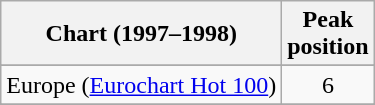<table class="wikitable sortable">
<tr>
<th>Chart (1997–1998)</th>
<th>Peak<br>position</th>
</tr>
<tr>
</tr>
<tr>
</tr>
<tr>
</tr>
<tr>
<td>Europe (<a href='#'>Eurochart Hot 100</a>)</td>
<td align="center">6</td>
</tr>
<tr>
</tr>
<tr>
</tr>
<tr>
</tr>
<tr>
</tr>
<tr>
</tr>
<tr>
</tr>
<tr>
</tr>
<tr>
</tr>
<tr>
</tr>
</table>
